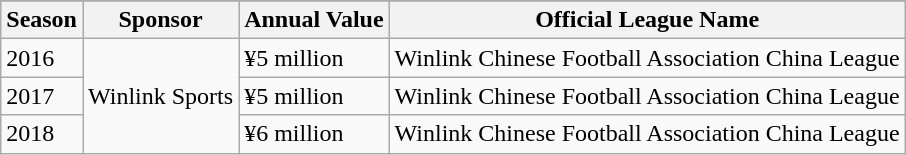<table class="wikitable">
<tr>
</tr>
<tr>
<th>Season</th>
<th>Sponsor</th>
<th>Annual Value</th>
<th>Official League Name</th>
</tr>
<tr>
<td>2016</td>
<td rowspan="3">Winlink Sports</td>
<td>¥5 million</td>
<td>Winlink Chinese Football Association China League</td>
</tr>
<tr>
<td>2017</td>
<td>¥5 million</td>
<td>Winlink Chinese Football Association China League</td>
</tr>
<tr>
<td>2018</td>
<td>¥6 million</td>
<td>Winlink Chinese Football Association China League</td>
</tr>
</table>
